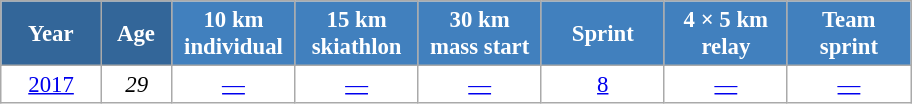<table class="wikitable" style="font-size:95%; text-align:center; border:grey solid 1px; border-collapse:collapse; background:#ffffff;">
<tr>
<th style="background-color:#369; color:white; width:60px;"> Year </th>
<th style="background-color:#369; color:white; width:40px;"> Age </th>
<th style="background-color:#4180be; color:white; width:75px;"> 10 km <br> individual </th>
<th style="background-color:#4180be; color:white; width:75px;"> 15 km <br> skiathlon </th>
<th style="background-color:#4180be; color:white; width:75px;"> 30 km <br> mass start </th>
<th style="background-color:#4180be; color:white; width:75px;"> Sprint </th>
<th style="background-color:#4180be; color:white; width:75px;"> 4 × 5 km <br> relay </th>
<th style="background-color:#4180be; color:white; width:75px;"> Team <br> sprint </th>
</tr>
<tr>
<td><a href='#'>2017</a></td>
<td><em>29</em></td>
<td><a href='#'>—</a></td>
<td><a href='#'>—</a></td>
<td><a href='#'>—</a></td>
<td><a href='#'>8</a></td>
<td><a href='#'>—</a></td>
<td><a href='#'>—</a></td>
</tr>
</table>
